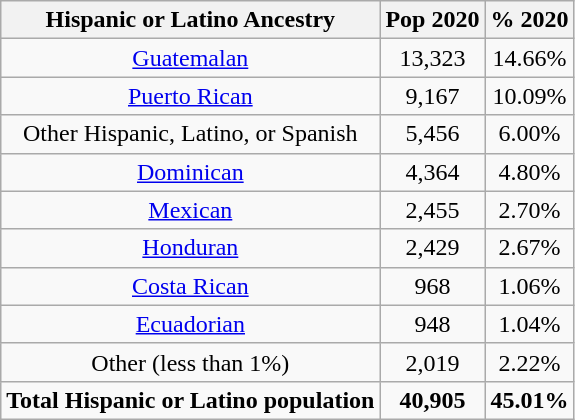<table class="wikitable" style="text-align:center;">
<tr>
<th>Hispanic or Latino Ancestry</th>
<th>Pop 2020</th>
<th>% 2020</th>
</tr>
<tr>
<td><a href='#'>Guatemalan</a></td>
<td>13,323</td>
<td>14.66%</td>
</tr>
<tr>
<td><a href='#'>Puerto Rican</a></td>
<td>9,167</td>
<td>10.09%</td>
</tr>
<tr>
<td>Other Hispanic, Latino, or Spanish</td>
<td>5,456</td>
<td>6.00%</td>
</tr>
<tr>
<td><a href='#'>Dominican</a></td>
<td>4,364</td>
<td>4.80%</td>
</tr>
<tr>
<td><a href='#'>Mexican</a></td>
<td>2,455</td>
<td>2.70%</td>
</tr>
<tr>
<td><a href='#'>Honduran</a></td>
<td>2,429</td>
<td>2.67%</td>
</tr>
<tr>
<td><a href='#'>Costa Rican</a></td>
<td>968</td>
<td>1.06%</td>
</tr>
<tr>
<td><a href='#'>Ecuadorian</a></td>
<td>948</td>
<td>1.04%</td>
</tr>
<tr>
<td>Other (less than 1%)</td>
<td>2,019</td>
<td>2.22%</td>
</tr>
<tr>
<td><strong>Total Hispanic or Latino population</strong></td>
<td><strong>40,905</strong></td>
<td><strong>45.01%</strong></td>
</tr>
</table>
